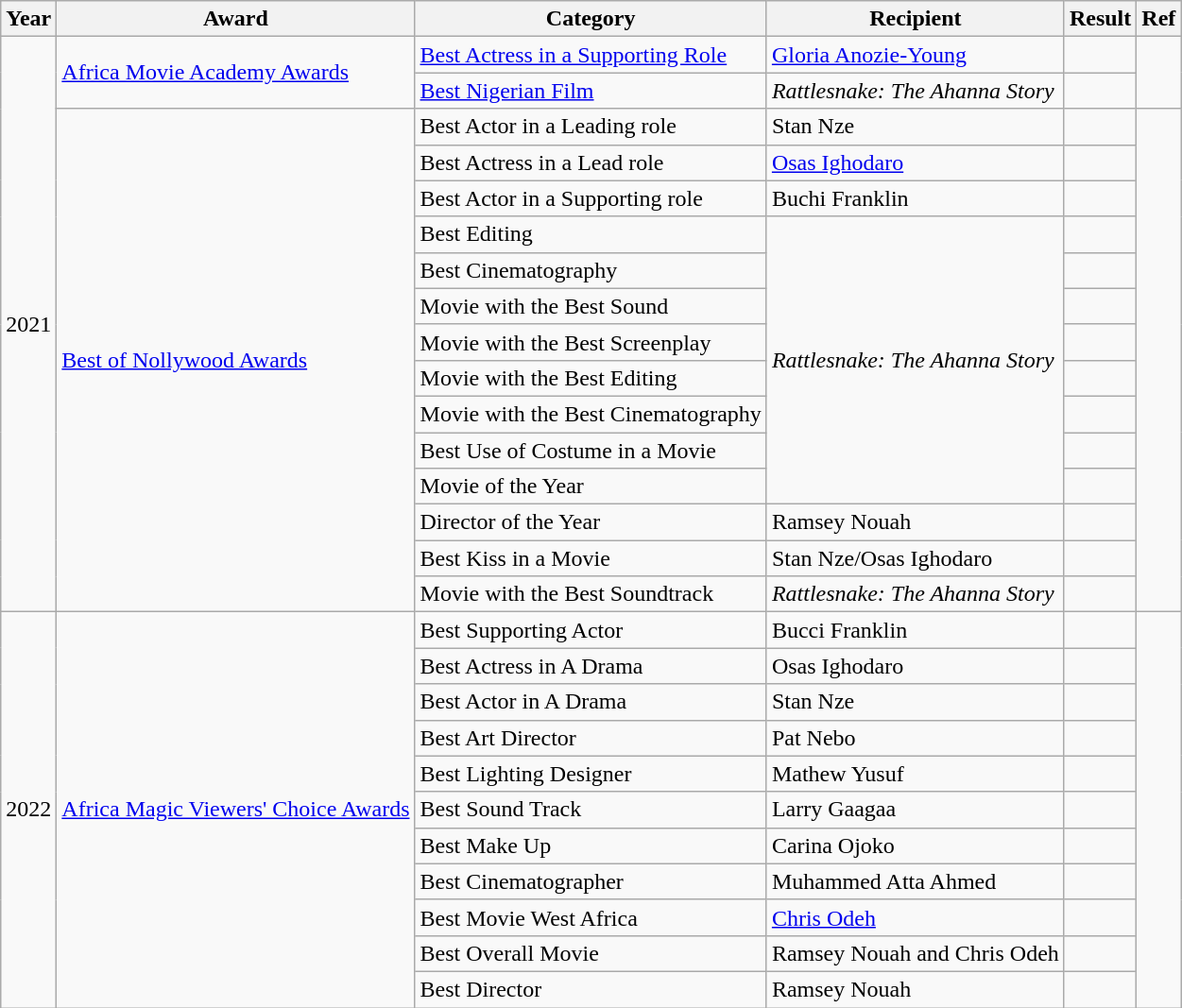<table class="wikitable">
<tr>
<th>Year</th>
<th>Award</th>
<th>Category</th>
<th>Recipient</th>
<th>Result</th>
<th>Ref</th>
</tr>
<tr>
<td rowspan="16">2021</td>
<td rowspan="2"><a href='#'>Africa Movie Academy Awards</a></td>
<td><a href='#'>Best Actress in a Supporting Role</a></td>
<td><a href='#'>Gloria Anozie-Young</a></td>
<td></td>
<td rowspan="2"></td>
</tr>
<tr>
<td><a href='#'>Best Nigerian Film</a></td>
<td><em>Rattlesnake: The Ahanna Story</em></td>
<td></td>
</tr>
<tr>
<td rowspan="14"><a href='#'>Best of Nollywood Awards</a></td>
<td>Best Actor in a Leading role</td>
<td>Stan Nze</td>
<td></td>
<td rowspan="14"></td>
</tr>
<tr>
<td>Best Actress in a Lead role</td>
<td><a href='#'>Osas Ighodaro</a></td>
<td></td>
</tr>
<tr>
<td>Best Actor in a Supporting role</td>
<td>Buchi Franklin</td>
<td></td>
</tr>
<tr>
<td>Best Editing</td>
<td rowspan="8"><em>Rattlesnake: The Ahanna Story</em></td>
<td></td>
</tr>
<tr>
<td>Best Cinematography</td>
<td></td>
</tr>
<tr>
<td>Movie with the Best Sound</td>
<td></td>
</tr>
<tr>
<td>Movie with the Best Screenplay</td>
<td></td>
</tr>
<tr>
<td>Movie with the Best Editing</td>
<td></td>
</tr>
<tr>
<td>Movie with the Best Cinematography</td>
<td></td>
</tr>
<tr>
<td>Best Use of Costume in a Movie</td>
<td></td>
</tr>
<tr>
<td>Movie of the Year</td>
<td></td>
</tr>
<tr>
<td>Director of the Year</td>
<td>Ramsey Nouah</td>
<td></td>
</tr>
<tr>
<td>Best Kiss in a Movie</td>
<td>Stan Nze/Osas Ighodaro</td>
<td></td>
</tr>
<tr>
<td>Movie with the Best Soundtrack</td>
<td><em>Rattlesnake: The Ahanna Story</em></td>
<td></td>
</tr>
<tr>
<td rowspan="11">2022</td>
<td rowspan="11"><a href='#'>Africa Magic Viewers' Choice Awards</a></td>
<td>Best Supporting Actor</td>
<td>Bucci Franklin</td>
<td></td>
<td rowspan="11"><em></em></td>
</tr>
<tr>
<td>Best Actress in A Drama</td>
<td>Osas Ighodaro</td>
<td></td>
</tr>
<tr>
<td>Best Actor in A Drama</td>
<td>Stan Nze</td>
<td></td>
</tr>
<tr>
<td>Best Art Director</td>
<td>Pat Nebo</td>
<td></td>
</tr>
<tr>
<td>Best Lighting Designer</td>
<td>Mathew Yusuf</td>
<td></td>
</tr>
<tr>
<td>Best Sound Track</td>
<td>Larry Gaagaa</td>
<td></td>
</tr>
<tr>
<td>Best Make Up</td>
<td>Carina Ojoko</td>
<td></td>
</tr>
<tr>
<td>Best Cinematographer</td>
<td>Muhammed Atta Ahmed</td>
<td></td>
</tr>
<tr>
<td>Best Movie West Africa</td>
<td><a href='#'>Chris Odeh</a></td>
<td></td>
</tr>
<tr>
<td>Best Overall Movie</td>
<td>Ramsey Nouah and Chris Odeh</td>
<td></td>
</tr>
<tr>
<td>Best Director</td>
<td>Ramsey Nouah</td>
<td></td>
</tr>
</table>
